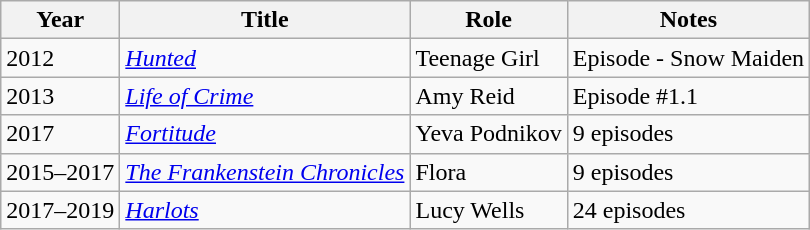<table class="wikitable sortable">
<tr>
<th>Year</th>
<th>Title</th>
<th>Role</th>
<th>Notes</th>
</tr>
<tr>
<td>2012</td>
<td><em><a href='#'>Hunted</a></em></td>
<td>Teenage Girl</td>
<td>Episode - Snow Maiden</td>
</tr>
<tr>
<td>2013</td>
<td><em><a href='#'>Life of Crime</a></em></td>
<td>Amy Reid</td>
<td>Episode #1.1</td>
</tr>
<tr>
<td>2017</td>
<td><em><a href='#'>Fortitude</a></em></td>
<td>Yeva Podnikov</td>
<td>9 episodes</td>
</tr>
<tr>
<td>2015–2017</td>
<td><em><a href='#'>The Frankenstein Chronicles</a></em></td>
<td>Flora</td>
<td>9 episodes</td>
</tr>
<tr>
<td>2017–2019</td>
<td><em><a href='#'>Harlots</a></em></td>
<td>Lucy Wells</td>
<td>24 episodes</td>
</tr>
</table>
